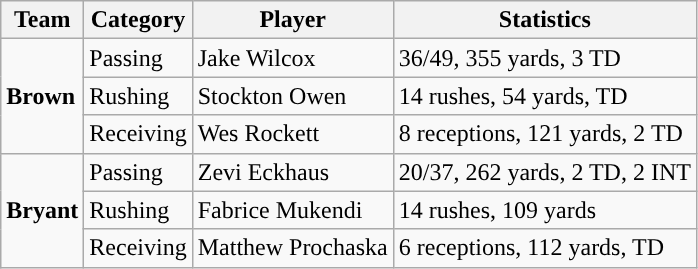<table class="wikitable" style="float: left;">
<tr>
<th>Team</th>
<th>Category</th>
<th>Player</th>
<th>Statistics</th>
</tr>
<tr>
<td rowspan=3><strong>Brown</strong></td>
<td>Passing</td>
<td>Jake Wilcox</td>
<td>36/49, 355 yards, 3 TD</td>
</tr>
<tr>
<td>Rushing</td>
<td>Stockton Owen</td>
<td>14 rushes, 54 yards, TD</td>
</tr>
<tr>
<td>Receiving</td>
<td>Wes Rockett</td>
<td>8 receptions, 121 yards, 2 TD</td>
</tr>
<tr>
<td rowspan=3><strong>Bryant</strong></td>
<td>Passing</td>
<td>Zevi Eckhaus</td>
<td>20/37, 262 yards, 2 TD, 2 INT</td>
</tr>
<tr>
<td>Rushing</td>
<td>Fabrice Mukendi</td>
<td>14 rushes, 109 yards</td>
</tr>
<tr>
<td>Receiving</td>
<td>Matthew Prochaska</td>
<td>6 receptions, 112 yards, TD</td>
</tr>
</table>
